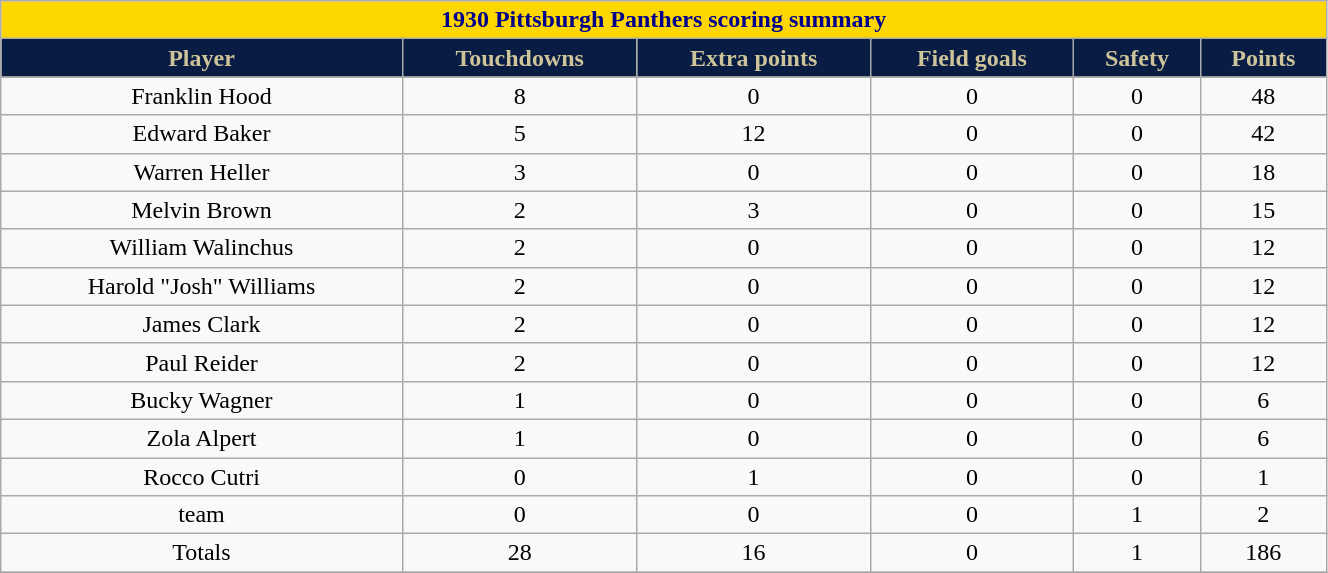<table class="wikitable" width="70%">
<tr>
<th colspan="10" style="background:gold; color:darkblue; text-align: center;"><strong>1930 Pittsburgh Panthers scoring summary</strong></th>
</tr>
<tr align="center"  style="background:#091C44;color:#CEC499;">
<td><strong>Player</strong></td>
<td><strong>Touchdowns</strong></td>
<td><strong>Extra points</strong></td>
<td><strong>Field goals</strong></td>
<td><strong>Safety</strong></td>
<td><strong>Points</strong></td>
</tr>
<tr align="center" bgcolor="">
<td>Franklin Hood</td>
<td>8</td>
<td>0</td>
<td>0</td>
<td>0</td>
<td>48</td>
</tr>
<tr align="center" bgcolor="">
<td>Edward Baker</td>
<td>5</td>
<td>12</td>
<td>0</td>
<td>0</td>
<td>42</td>
</tr>
<tr align="center" bgcolor="">
<td>Warren Heller</td>
<td>3</td>
<td>0</td>
<td>0</td>
<td>0</td>
<td>18</td>
</tr>
<tr align="center" bgcolor="">
<td>Melvin Brown</td>
<td>2</td>
<td>3</td>
<td>0</td>
<td>0</td>
<td>15</td>
</tr>
<tr align="center" bgcolor="">
<td>William Walinchus</td>
<td>2</td>
<td>0</td>
<td>0</td>
<td>0</td>
<td>12</td>
</tr>
<tr align="center" bgcolor="">
<td>Harold "Josh" Williams</td>
<td>2</td>
<td>0</td>
<td>0</td>
<td>0</td>
<td>12</td>
</tr>
<tr align="center" bgcolor="">
<td>James Clark</td>
<td>2</td>
<td>0</td>
<td>0</td>
<td>0</td>
<td>12</td>
</tr>
<tr align="center" bgcolor="">
<td>Paul Reider</td>
<td>2</td>
<td>0</td>
<td>0</td>
<td>0</td>
<td>12</td>
</tr>
<tr align="center" bgcolor="">
<td>Bucky Wagner</td>
<td>1</td>
<td>0</td>
<td>0</td>
<td>0</td>
<td>6</td>
</tr>
<tr align="center" bgcolor="">
<td>Zola Alpert</td>
<td>1</td>
<td>0</td>
<td>0</td>
<td>0</td>
<td>6</td>
</tr>
<tr align="center" bgcolor="">
<td>Rocco Cutri</td>
<td>0</td>
<td>1</td>
<td>0</td>
<td>0</td>
<td>1</td>
</tr>
<tr align="center" bgcolor="">
<td>team</td>
<td>0</td>
<td>0</td>
<td>0</td>
<td>1</td>
<td>2</td>
</tr>
<tr align="center" bgcolor="">
<td>Totals</td>
<td>28</td>
<td>16</td>
<td>0</td>
<td>1</td>
<td>186</td>
</tr>
<tr align="center" bgcolor="">
</tr>
</table>
